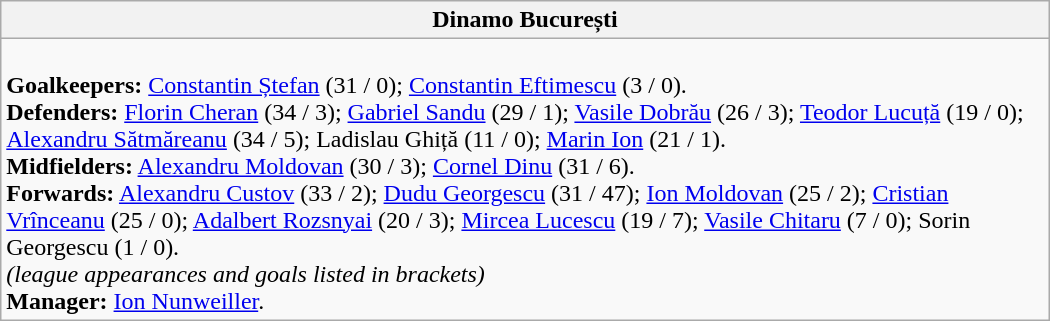<table class="wikitable" style="width:700px">
<tr>
<th>Dinamo București</th>
</tr>
<tr>
<td><br><strong>Goalkeepers:</strong> <a href='#'>Constantin Ștefan</a> (31 / 0); <a href='#'>Constantin Eftimescu</a> (3 / 0).<br>
<strong>Defenders:</strong> <a href='#'>Florin Cheran</a> (34 / 3); <a href='#'>Gabriel Sandu</a> (29 / 1); <a href='#'>Vasile Dobrău</a> (26 / 3); <a href='#'>Teodor Lucuță</a> (19 / 0); <a href='#'>Alexandru Sătmăreanu</a> (34 / 5); Ladislau Ghiță (11 / 0); <a href='#'>Marin Ion</a> (21 / 1).<br>
<strong>Midfielders:</strong>  <a href='#'>Alexandru Moldovan</a> (30 / 3); <a href='#'>Cornel Dinu</a> (31 / 6).<br>
<strong>Forwards:</strong> <a href='#'>Alexandru Custov</a> (33 / 2); <a href='#'>Dudu Georgescu</a> (31 / 47); <a href='#'>Ion Moldovan</a> (25 / 2); <a href='#'>Cristian Vrînceanu</a> (25 / 0); <a href='#'>Adalbert Rozsnyai</a> (20 / 3); <a href='#'>Mircea Lucescu</a> (19 / 7); <a href='#'>Vasile Chitaru</a> (7 / 0); Sorin Georgescu (1 / 0).
<br><em>(league appearances and goals listed in brackets)</em><br><strong>Manager:</strong> <a href='#'>Ion Nunweiller</a>.</td>
</tr>
</table>
